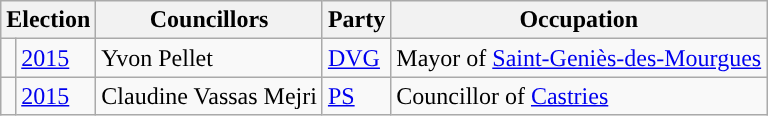<table class="wikitable">
<tr>
<th colspan="2">Election</th>
<th>Councillors</th>
<th>Party</th>
<th>Occupation</th>
</tr>
<tr>
<td style="background-color: "></td>
<td><a href='#'>2015</a></td>
<td>Yvon Pellet</td>
<td><a href='#'>DVG</a></td>
<td>Mayor of <a href='#'>Saint-Geniès-des-Mourgues</a></td>
</tr>
<tr>
<td style="background-color: "></td>
<td><a href='#'>2015</a></td>
<td>Claudine Vassas Mejri</td>
<td><a href='#'>PS</a></td>
<td>Councillor of <a href='#'>Castries</a></td>
</tr>
</table>
